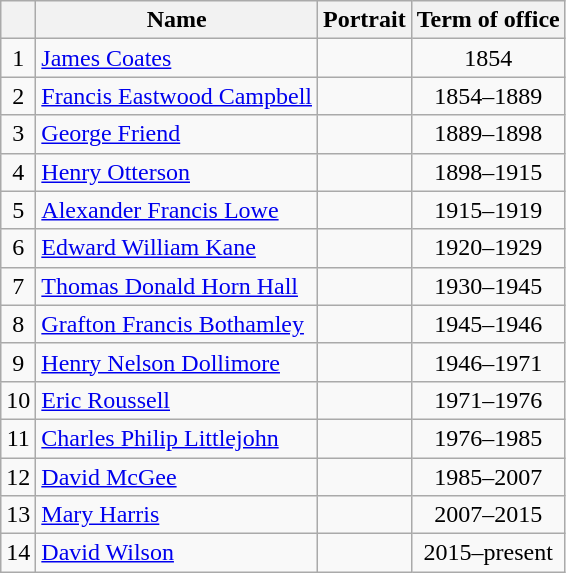<table class="wikitable">
<tr>
<th></th>
<th>Name</th>
<th>Portrait</th>
<th>Term of office</th>
</tr>
<tr>
<td align=center>1</td>
<td><a href='#'>James Coates</a></td>
<td></td>
<td align=center>1854</td>
</tr>
<tr>
<td align=center>2</td>
<td><a href='#'>Francis Eastwood Campbell</a></td>
<td></td>
<td align=center>1854–1889</td>
</tr>
<tr>
<td align=center>3</td>
<td><a href='#'>George Friend</a></td>
<td></td>
<td align=center>1889–1898</td>
</tr>
<tr>
<td align=center>4</td>
<td><a href='#'>Henry Otterson</a></td>
<td></td>
<td align=center>1898–1915</td>
</tr>
<tr>
<td align=center>5</td>
<td><a href='#'>Alexander Francis Lowe</a></td>
<td></td>
<td align=center>1915–1919</td>
</tr>
<tr>
<td align=center>6</td>
<td><a href='#'>Edward William Kane</a></td>
<td></td>
<td align=center>1920–1929</td>
</tr>
<tr>
<td align=center>7</td>
<td><a href='#'>Thomas Donald Horn Hall</a></td>
<td></td>
<td align=center>1930–1945</td>
</tr>
<tr>
<td align=center>8</td>
<td><a href='#'>Grafton Francis Bothamley</a></td>
<td></td>
<td align=center>1945–1946</td>
</tr>
<tr>
<td align=center>9</td>
<td><a href='#'>Henry Nelson Dollimore</a></td>
<td></td>
<td align=center>1946–1971</td>
</tr>
<tr>
<td align=center>10</td>
<td><a href='#'>Eric Roussell</a></td>
<td></td>
<td align=center>1971–1976</td>
</tr>
<tr>
<td align=center>11</td>
<td><a href='#'>Charles Philip Littlejohn</a></td>
<td></td>
<td align=center>1976–1985</td>
</tr>
<tr>
<td align=center>12</td>
<td><a href='#'>David McGee</a></td>
<td></td>
<td align=center>1985–2007</td>
</tr>
<tr>
<td align=center>13</td>
<td><a href='#'>Mary Harris</a></td>
<td></td>
<td align=center>2007–2015</td>
</tr>
<tr>
<td align=center>14</td>
<td><a href='#'>David Wilson</a></td>
<td></td>
<td align=center>2015–present</td>
</tr>
</table>
